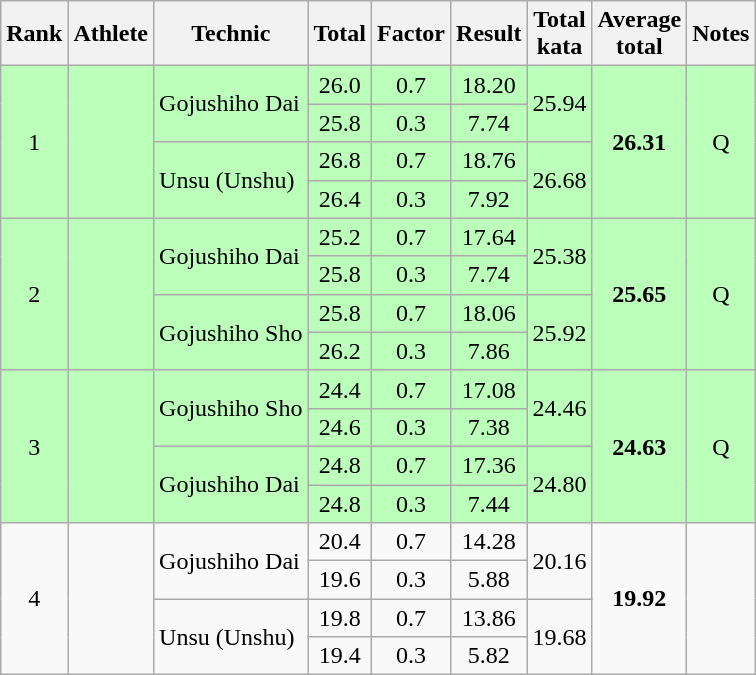<table class="wikitable" style="text-align:center">
<tr>
<th>Rank</th>
<th>Athlete</th>
<th>Technic</th>
<th>Total</th>
<th>Factor</th>
<th>Result</th>
<th>Total<br>kata</th>
<th>Average<br>total</th>
<th>Notes</th>
</tr>
<tr bgcolor=bbffbb>
<td rowspan=4>1</td>
<td rowspan=4 align=left></td>
<td rowspan=2 align=left>Gojushiho Dai</td>
<td>26.0</td>
<td>0.7</td>
<td>18.20</td>
<td rowspan=2>25.94</td>
<td rowspan=4><strong>26.31</strong></td>
<td rowspan=4>Q</td>
</tr>
<tr bgcolor=bbffbb>
<td>25.8</td>
<td>0.3</td>
<td>7.74</td>
</tr>
<tr bgcolor=bbffbb>
<td rowspan=2 align=left>Unsu (Unshu)</td>
<td>26.8</td>
<td>0.7</td>
<td>18.76</td>
<td rowspan=2>26.68</td>
</tr>
<tr bgcolor=bbffbb>
<td>26.4</td>
<td>0.3</td>
<td>7.92</td>
</tr>
<tr bgcolor=bbffbb>
<td rowspan=4>2</td>
<td rowspan=4 align=left></td>
<td rowspan=2 align=left>Gojushiho Dai</td>
<td>25.2</td>
<td>0.7</td>
<td>17.64</td>
<td rowspan=2>25.38</td>
<td rowspan=4><strong>25.65</strong></td>
<td rowspan=4>Q</td>
</tr>
<tr bgcolor=bbffbb>
<td>25.8</td>
<td>0.3</td>
<td>7.74</td>
</tr>
<tr bgcolor=bbffbb>
<td rowspan=2 align=left>Gojushiho Sho</td>
<td>25.8</td>
<td>0.7</td>
<td>18.06</td>
<td rowspan=2>25.92</td>
</tr>
<tr bgcolor=bbffbb>
<td>26.2</td>
<td>0.3</td>
<td>7.86</td>
</tr>
<tr bgcolor=bbffbb>
<td rowspan=4>3</td>
<td rowspan=4 align=left></td>
<td rowspan=2 align=left>Gojushiho Sho</td>
<td>24.4</td>
<td>0.7</td>
<td>17.08</td>
<td rowspan=2>24.46</td>
<td rowspan=4><strong>24.63</strong></td>
<td rowspan=4>Q</td>
</tr>
<tr bgcolor=bbffbb>
<td>24.6</td>
<td>0.3</td>
<td>7.38</td>
</tr>
<tr bgcolor=bbffbb>
<td rowspan=2 align=left>Gojushiho Dai</td>
<td>24.8</td>
<td>0.7</td>
<td>17.36</td>
<td rowspan=2>24.80</td>
</tr>
<tr bgcolor=bbffbb>
<td>24.8</td>
<td>0.3</td>
<td>7.44</td>
</tr>
<tr>
<td rowspan=4>4</td>
<td rowspan=4 align=left></td>
<td rowspan=2 align=left>Gojushiho Dai</td>
<td>20.4</td>
<td>0.7</td>
<td>14.28</td>
<td rowspan=2>20.16</td>
<td rowspan=4><strong>19.92</strong></td>
<td rowspan=4></td>
</tr>
<tr>
<td>19.6</td>
<td>0.3</td>
<td>5.88</td>
</tr>
<tr>
<td rowspan=2 align=left>Unsu (Unshu)</td>
<td>19.8</td>
<td>0.7</td>
<td>13.86</td>
<td rowspan=2>19.68</td>
</tr>
<tr>
<td>19.4</td>
<td>0.3</td>
<td>5.82</td>
</tr>
</table>
